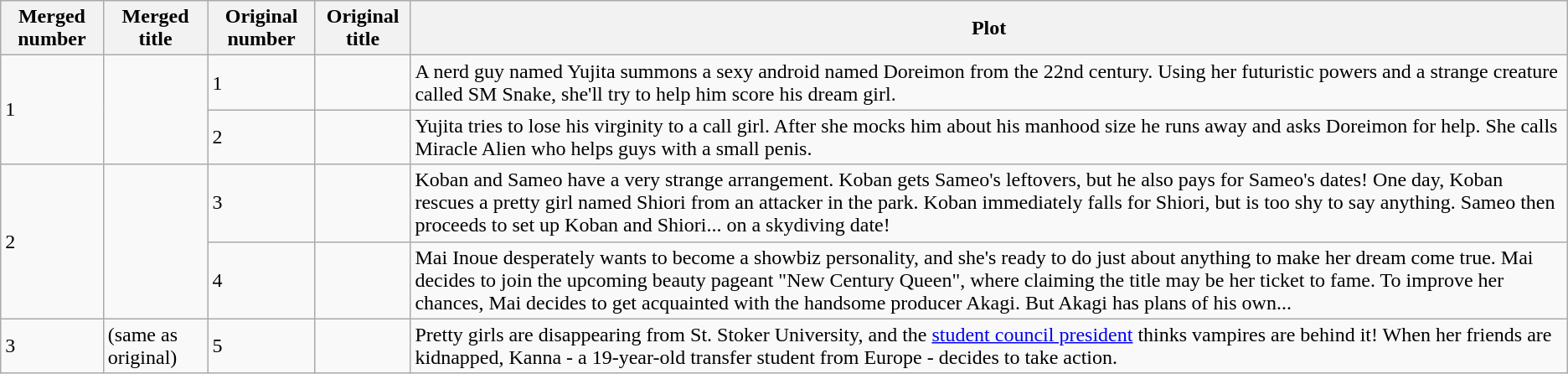<table class="wikitable">
<tr>
<th>Merged number</th>
<th>Merged title</th>
<th>Original number</th>
<th>Original title</th>
<th>Plot</th>
</tr>
<tr>
<td rowspan="2">1</td>
<td rowspan="2"></td>
<td>1</td>
<td></td>
<td>A nerd guy named Yujita summons a sexy android named Doreimon from the 22nd century. Using her futuristic powers and a strange creature called SM Snake, she'll try to help him score his dream girl.</td>
</tr>
<tr>
<td>2</td>
<td></td>
<td>Yujita tries to lose his virginity to a call girl. After she mocks him about his manhood size he runs away and asks Doreimon for help. She calls Miracle Alien who helps guys with a small penis.</td>
</tr>
<tr>
<td rowspan="2">2</td>
<td rowspan="2"></td>
<td>3</td>
<td></td>
<td>Koban and Sameo have a very strange arrangement. Koban gets Sameo's leftovers, but he also pays for Sameo's dates! One day, Koban rescues a pretty girl named Shiori from an attacker in the park. Koban immediately falls for Shiori, but is too shy to say anything. Sameo then proceeds to set up Koban and Shiori... on a skydiving date!</td>
</tr>
<tr>
<td>4</td>
<td></td>
<td>Mai Inoue desperately wants to become a showbiz personality, and she's ready to do just about anything to make her dream come true. Mai decides to join the upcoming beauty pageant "New Century Queen", where claiming the title may be her ticket to fame. To improve her chances, Mai decides to get acquainted with the handsome producer Akagi. But Akagi has plans of his own...</td>
</tr>
<tr>
<td>3</td>
<td>(same as original)</td>
<td>5</td>
<td></td>
<td>Pretty girls are disappearing from St. Stoker University, and the <a href='#'>student council president</a> thinks vampires are behind it! When her friends are kidnapped, Kanna - a 19-year-old transfer student from Europe - decides to take action.</td>
</tr>
</table>
